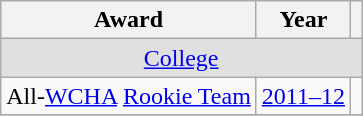<table class="wikitable">
<tr>
<th>Award</th>
<th>Year</th>
<th></th>
</tr>
<tr ALIGN="center" bgcolor="#e0e0e0">
<td colspan="3"><a href='#'>College</a></td>
</tr>
<tr>
<td>All-<a href='#'>WCHA</a> <a href='#'>Rookie Team</a></td>
<td><a href='#'>2011–12</a></td>
<td></td>
</tr>
<tr>
</tr>
</table>
